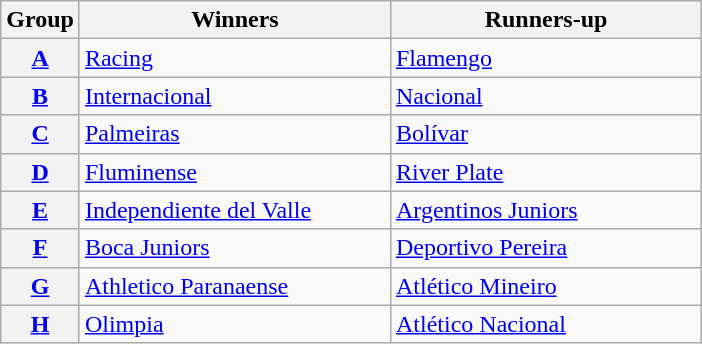<table class="wikitable">
<tr>
<th>Group</th>
<th width=200>Winners</th>
<th width=200>Runners-up</th>
</tr>
<tr>
<th><a href='#'>A</a></th>
<td> <a href='#'>Racing</a></td>
<td> <a href='#'>Flamengo</a></td>
</tr>
<tr>
<th><a href='#'>B</a></th>
<td> <a href='#'>Internacional</a></td>
<td> <a href='#'>Nacional</a></td>
</tr>
<tr>
<th><a href='#'>C</a></th>
<td> <a href='#'>Palmeiras</a></td>
<td> <a href='#'>Bolívar</a></td>
</tr>
<tr>
<th><a href='#'>D</a></th>
<td> <a href='#'>Fluminense</a></td>
<td> <a href='#'>River Plate</a></td>
</tr>
<tr>
<th><a href='#'>E</a></th>
<td> <a href='#'>Independiente del Valle</a></td>
<td> <a href='#'>Argentinos Juniors</a></td>
</tr>
<tr>
<th><a href='#'>F</a></th>
<td> <a href='#'>Boca Juniors</a></td>
<td> <a href='#'>Deportivo Pereira</a></td>
</tr>
<tr>
<th><a href='#'>G</a></th>
<td> <a href='#'>Athletico Paranaense</a></td>
<td> <a href='#'>Atlético Mineiro</a></td>
</tr>
<tr>
<th><a href='#'>H</a></th>
<td> <a href='#'>Olimpia</a></td>
<td> <a href='#'>Atlético Nacional</a></td>
</tr>
</table>
